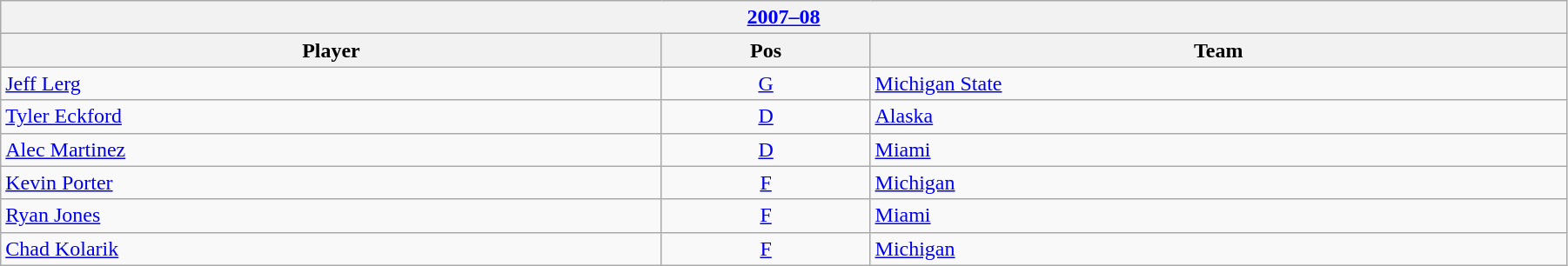<table class="wikitable" width=95%>
<tr>
<th colspan=3><a href='#'>2007–08</a></th>
</tr>
<tr>
<th>Player</th>
<th>Pos</th>
<th>Team</th>
</tr>
<tr>
<td><a href='#'>Jeff Lerg</a></td>
<td style="text-align:center;"><a href='#'>G</a></td>
<td><a href='#'>Michigan State</a></td>
</tr>
<tr>
<td><a href='#'>Tyler Eckford</a></td>
<td style="text-align:center;"><a href='#'>D</a></td>
<td><a href='#'>Alaska</a></td>
</tr>
<tr>
<td><a href='#'>Alec Martinez</a></td>
<td style="text-align:center;"><a href='#'>D</a></td>
<td><a href='#'>Miami</a></td>
</tr>
<tr>
<td><a href='#'>Kevin Porter</a></td>
<td style="text-align:center;"><a href='#'>F</a></td>
<td><a href='#'>Michigan</a></td>
</tr>
<tr>
<td><a href='#'>Ryan Jones</a></td>
<td style="text-align:center;"><a href='#'>F</a></td>
<td><a href='#'>Miami</a></td>
</tr>
<tr>
<td><a href='#'>Chad Kolarik</a></td>
<td style="text-align:center;"><a href='#'>F</a></td>
<td><a href='#'>Michigan</a></td>
</tr>
</table>
